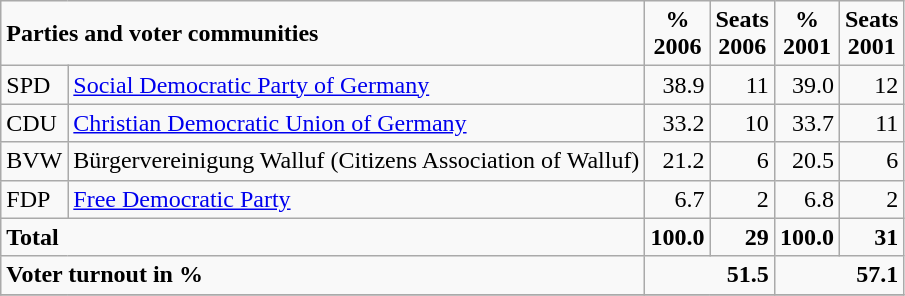<table class="wikitable">
<tr --  class="hintergrundfarbe5">
<td colspan="2"><strong>Parties and voter communities</strong></td>
<td align="center"><strong>%<br>2006</strong></td>
<td align="center"><strong>Seats<br>2006</strong></td>
<td align="center"><strong>%<br>2001</strong></td>
<td align="center"><strong>Seats<br>2001</strong></td>
</tr>
<tr --->
<td>SPD</td>
<td><a href='#'>Social Democratic Party of Germany</a></td>
<td align="right">38.9</td>
<td align="right">11</td>
<td align="right">39.0</td>
<td align="right">12</td>
</tr>
<tr --->
<td>CDU</td>
<td><a href='#'>Christian Democratic Union of Germany</a></td>
<td align="right">33.2</td>
<td align="right">10</td>
<td align="right">33.7</td>
<td align="right">11</td>
</tr>
<tr --->
<td>BVW</td>
<td>Bürgervereinigung Walluf (Citizens Association of Walluf)</td>
<td align="right">21.2</td>
<td align="right">6</td>
<td align="right">20.5</td>
<td align="right">6</td>
</tr>
<tr --->
<td>FDP</td>
<td><a href='#'>Free Democratic Party</a></td>
<td align="right">6.7</td>
<td align="right">2</td>
<td align="right">6.8</td>
<td align="right">2</td>
</tr>
<tr -- class="hintergrundfarbe5">
<td colspan="2"><strong>Total</strong></td>
<td align="right"><strong>100.0</strong></td>
<td align="right"><strong>29</strong></td>
<td align="right"><strong>100.0</strong></td>
<td align="right"><strong>31</strong></td>
</tr>
<tr -- class="hintergrundfarbe5">
<td colspan="2"><strong>Voter turnout in %</strong></td>
<td colspan="2" align="right"><strong>51.5</strong></td>
<td colspan="2" align="right"><strong>57.1</strong></td>
</tr>
<tr --->
</tr>
</table>
